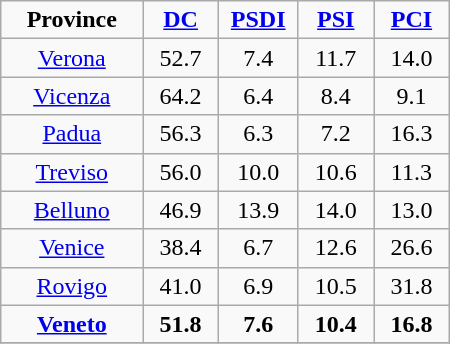<table class="wikitable" style="text-align:center; width:300px">
<tr>
<td style="width:100px"><strong>Province</strong></td>
<td style="width:50px"><strong><a href='#'>DC</a></strong></td>
<td style="width:50px"><strong><a href='#'>PSDI</a></strong></td>
<td style="width:50px"><strong><a href='#'>PSI</a></strong></td>
<td style="width:50px"><strong><a href='#'>PCI</a></strong></td>
</tr>
<tr>
<td><a href='#'>Verona</a></td>
<td>52.7</td>
<td>7.4</td>
<td>11.7</td>
<td>14.0</td>
</tr>
<tr>
<td><a href='#'>Vicenza</a></td>
<td>64.2</td>
<td>6.4</td>
<td>8.4</td>
<td>9.1</td>
</tr>
<tr>
<td><a href='#'>Padua</a></td>
<td>56.3</td>
<td>6.3</td>
<td>7.2</td>
<td>16.3</td>
</tr>
<tr>
<td><a href='#'>Treviso</a></td>
<td>56.0</td>
<td>10.0</td>
<td>10.6</td>
<td>11.3</td>
</tr>
<tr>
<td><a href='#'>Belluno</a></td>
<td>46.9</td>
<td>13.9</td>
<td>14.0</td>
<td>13.0</td>
</tr>
<tr>
<td><a href='#'>Venice</a></td>
<td>38.4</td>
<td>6.7</td>
<td>12.6</td>
<td>26.6</td>
</tr>
<tr>
<td><a href='#'>Rovigo</a></td>
<td>41.0</td>
<td>6.9</td>
<td>10.5</td>
<td>31.8</td>
</tr>
<tr>
<td><strong><a href='#'>Veneto</a></strong></td>
<td><strong>51.8</strong></td>
<td><strong>7.6</strong></td>
<td><strong>10.4</strong></td>
<td><strong>16.8</strong></td>
</tr>
<tr>
</tr>
</table>
